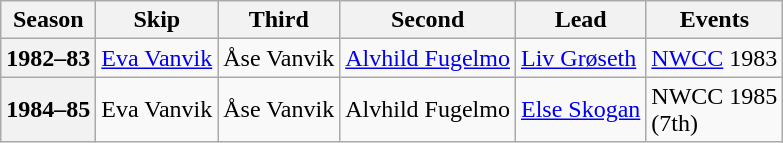<table class="wikitable">
<tr>
<th scope="col">Season</th>
<th scope="col">Skip</th>
<th scope="col">Third</th>
<th scope="col">Second</th>
<th scope="col">Lead</th>
<th scope="col">Events</th>
</tr>
<tr>
<th scope="row">1982–83</th>
<td><a href='#'>Eva Vanvik</a></td>
<td>Åse Vanvik</td>
<td><a href='#'>Alvhild Fugelmo</a></td>
<td><a href='#'>Liv Grøseth</a></td>
<td><a href='#'>NWCC</a> 1983 <br> </td>
</tr>
<tr>
<th scope="row">1984–85</th>
<td>Eva Vanvik</td>
<td>Åse Vanvik</td>
<td>Alvhild Fugelmo</td>
<td><a href='#'>Else Skogan</a></td>
<td>NWCC 1985 <br> (7th)</td>
</tr>
</table>
